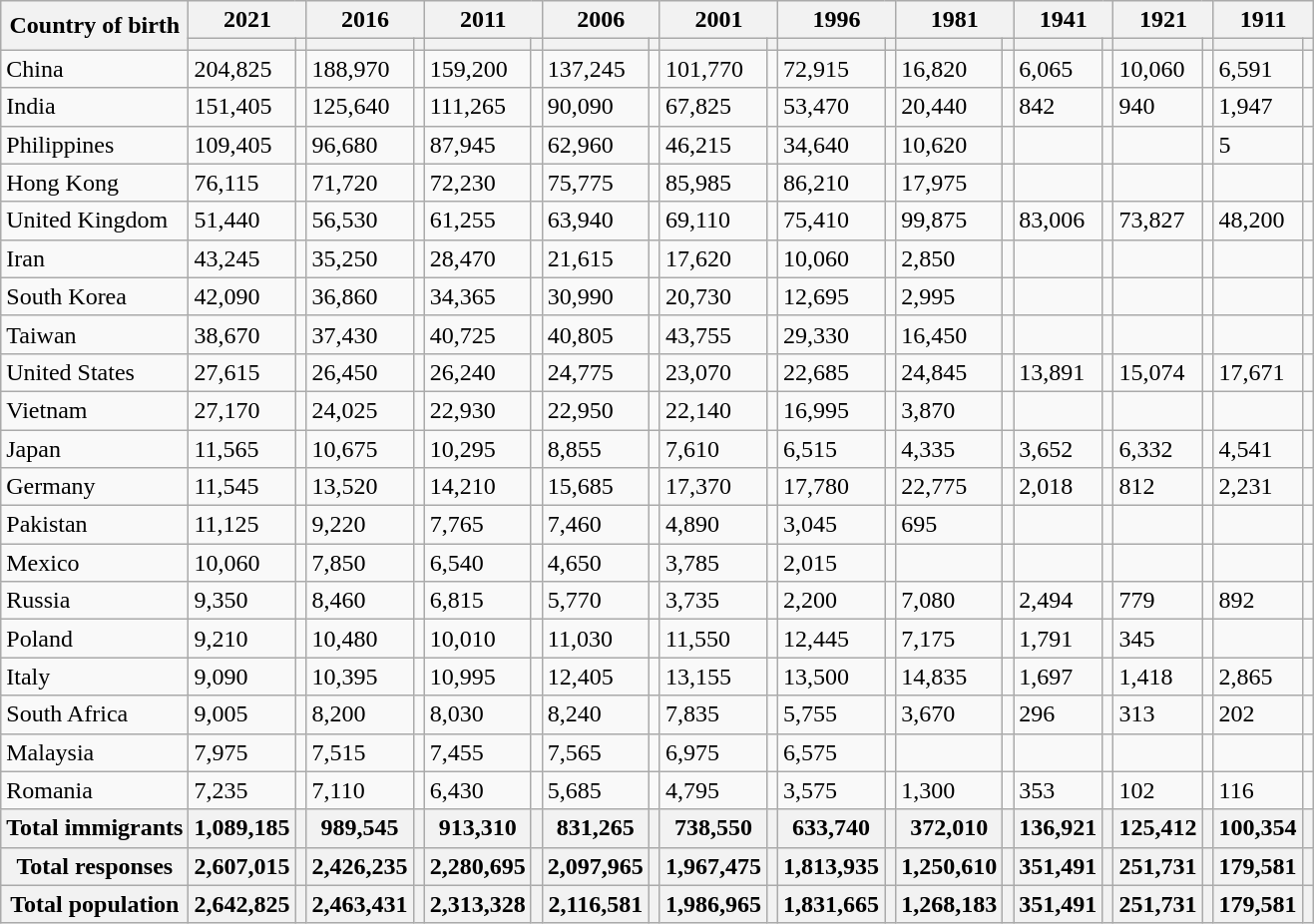<table class="wikitable sortable">
<tr>
<th rowspan="2">Country of birth</th>
<th colspan="2">2021</th>
<th colspan="2">2016</th>
<th colspan="2">2011</th>
<th colspan="2">2006</th>
<th colspan="2">2001</th>
<th colspan="2">1996</th>
<th colspan="2">1981</th>
<th colspan="2">1941</th>
<th colspan="2">1921</th>
<th colspan="2">1911</th>
</tr>
<tr>
<th><a href='#'></a></th>
<th></th>
<th></th>
<th></th>
<th></th>
<th></th>
<th></th>
<th></th>
<th></th>
<th></th>
<th></th>
<th></th>
<th></th>
<th></th>
<th></th>
<th></th>
<th></th>
<th></th>
<th></th>
<th></th>
</tr>
<tr>
<td>China</td>
<td>204,825</td>
<td></td>
<td>188,970</td>
<td></td>
<td>159,200</td>
<td></td>
<td>137,245</td>
<td></td>
<td>101,770</td>
<td></td>
<td>72,915</td>
<td></td>
<td>16,820</td>
<td></td>
<td>6,065</td>
<td></td>
<td>10,060</td>
<td></td>
<td>6,591</td>
<td></td>
</tr>
<tr>
<td>India</td>
<td>151,405</td>
<td></td>
<td>125,640</td>
<td></td>
<td>111,265</td>
<td></td>
<td>90,090</td>
<td></td>
<td>67,825</td>
<td></td>
<td>53,470</td>
<td></td>
<td>20,440</td>
<td></td>
<td>842</td>
<td></td>
<td>940</td>
<td></td>
<td>1,947</td>
<td></td>
</tr>
<tr>
<td>Philippines</td>
<td>109,405</td>
<td></td>
<td>96,680</td>
<td></td>
<td>87,945</td>
<td></td>
<td>62,960</td>
<td></td>
<td>46,215</td>
<td></td>
<td>34,640</td>
<td></td>
<td>10,620</td>
<td></td>
<td></td>
<td></td>
<td></td>
<td></td>
<td>5</td>
<td></td>
</tr>
<tr>
<td>Hong Kong</td>
<td>76,115</td>
<td></td>
<td>71,720</td>
<td></td>
<td>72,230</td>
<td></td>
<td>75,775</td>
<td></td>
<td>85,985</td>
<td></td>
<td>86,210</td>
<td></td>
<td>17,975</td>
<td></td>
<td></td>
<td></td>
<td></td>
<td></td>
<td></td>
<td></td>
</tr>
<tr>
<td>United Kingdom</td>
<td>51,440</td>
<td></td>
<td>56,530</td>
<td></td>
<td>61,255</td>
<td></td>
<td>63,940</td>
<td></td>
<td>69,110</td>
<td></td>
<td>75,410</td>
<td></td>
<td>99,875</td>
<td></td>
<td>83,006</td>
<td></td>
<td>73,827</td>
<td></td>
<td>48,200</td>
<td></td>
</tr>
<tr>
<td>Iran</td>
<td>43,245</td>
<td></td>
<td>35,250</td>
<td></td>
<td>28,470</td>
<td></td>
<td>21,615</td>
<td></td>
<td>17,620</td>
<td></td>
<td>10,060</td>
<td></td>
<td>2,850</td>
<td></td>
<td></td>
<td></td>
<td></td>
<td></td>
<td></td>
<td></td>
</tr>
<tr>
<td>South Korea</td>
<td>42,090</td>
<td></td>
<td>36,860</td>
<td></td>
<td>34,365</td>
<td></td>
<td>30,990</td>
<td></td>
<td>20,730</td>
<td></td>
<td>12,695</td>
<td></td>
<td>2,995</td>
<td></td>
<td></td>
<td></td>
<td></td>
<td></td>
<td></td>
<td></td>
</tr>
<tr>
<td>Taiwan</td>
<td>38,670</td>
<td></td>
<td>37,430</td>
<td></td>
<td>40,725</td>
<td></td>
<td>40,805</td>
<td></td>
<td>43,755</td>
<td></td>
<td>29,330</td>
<td></td>
<td>16,450</td>
<td></td>
<td></td>
<td></td>
<td></td>
<td></td>
<td></td>
<td></td>
</tr>
<tr>
<td>United States</td>
<td>27,615</td>
<td></td>
<td>26,450</td>
<td></td>
<td>26,240</td>
<td></td>
<td>24,775</td>
<td></td>
<td>23,070</td>
<td></td>
<td>22,685</td>
<td></td>
<td>24,845</td>
<td></td>
<td>13,891</td>
<td></td>
<td>15,074</td>
<td></td>
<td>17,671</td>
<td></td>
</tr>
<tr>
<td>Vietnam</td>
<td>27,170</td>
<td></td>
<td>24,025</td>
<td></td>
<td>22,930</td>
<td></td>
<td>22,950</td>
<td></td>
<td>22,140</td>
<td></td>
<td>16,995</td>
<td></td>
<td>3,870</td>
<td></td>
<td></td>
<td></td>
<td></td>
<td></td>
<td></td>
<td></td>
</tr>
<tr>
<td>Japan</td>
<td>11,565</td>
<td></td>
<td>10,675</td>
<td></td>
<td>10,295</td>
<td></td>
<td>8,855</td>
<td></td>
<td>7,610</td>
<td></td>
<td>6,515</td>
<td></td>
<td>4,335</td>
<td></td>
<td>3,652</td>
<td></td>
<td>6,332</td>
<td></td>
<td>4,541</td>
<td></td>
</tr>
<tr>
<td>Germany</td>
<td>11,545</td>
<td></td>
<td>13,520</td>
<td></td>
<td>14,210</td>
<td></td>
<td>15,685</td>
<td></td>
<td>17,370</td>
<td></td>
<td>17,780</td>
<td></td>
<td>22,775</td>
<td></td>
<td>2,018</td>
<td></td>
<td>812</td>
<td></td>
<td>2,231</td>
<td></td>
</tr>
<tr>
<td>Pakistan</td>
<td>11,125</td>
<td></td>
<td>9,220</td>
<td></td>
<td>7,765</td>
<td></td>
<td>7,460</td>
<td></td>
<td>4,890</td>
<td></td>
<td>3,045</td>
<td></td>
<td>695</td>
<td></td>
<td></td>
<td></td>
<td></td>
<td></td>
<td></td>
<td></td>
</tr>
<tr>
<td>Mexico</td>
<td>10,060</td>
<td></td>
<td>7,850</td>
<td></td>
<td>6,540</td>
<td></td>
<td>4,650</td>
<td></td>
<td>3,785</td>
<td></td>
<td>2,015</td>
<td></td>
<td></td>
<td></td>
<td></td>
<td></td>
<td></td>
<td></td>
<td></td>
<td></td>
</tr>
<tr>
<td>Russia</td>
<td>9,350</td>
<td></td>
<td>8,460</td>
<td></td>
<td>6,815</td>
<td></td>
<td>5,770</td>
<td></td>
<td>3,735</td>
<td></td>
<td>2,200</td>
<td></td>
<td>7,080</td>
<td></td>
<td>2,494</td>
<td></td>
<td>779</td>
<td></td>
<td>892</td>
<td></td>
</tr>
<tr>
<td>Poland</td>
<td>9,210</td>
<td></td>
<td>10,480</td>
<td></td>
<td>10,010</td>
<td></td>
<td>11,030</td>
<td></td>
<td>11,550</td>
<td></td>
<td>12,445</td>
<td></td>
<td>7,175</td>
<td></td>
<td>1,791</td>
<td></td>
<td>345</td>
<td></td>
<td></td>
<td></td>
</tr>
<tr>
<td>Italy</td>
<td>9,090</td>
<td></td>
<td>10,395</td>
<td></td>
<td>10,995</td>
<td></td>
<td>12,405</td>
<td></td>
<td>13,155</td>
<td></td>
<td>13,500</td>
<td></td>
<td>14,835</td>
<td></td>
<td>1,697</td>
<td></td>
<td>1,418</td>
<td></td>
<td>2,865</td>
<td></td>
</tr>
<tr>
<td>South Africa</td>
<td>9,005</td>
<td></td>
<td>8,200</td>
<td></td>
<td>8,030</td>
<td></td>
<td>8,240</td>
<td></td>
<td>7,835</td>
<td></td>
<td>5,755</td>
<td></td>
<td>3,670</td>
<td></td>
<td>296</td>
<td></td>
<td>313</td>
<td></td>
<td>202</td>
<td></td>
</tr>
<tr>
<td>Malaysia</td>
<td>7,975</td>
<td></td>
<td>7,515</td>
<td></td>
<td>7,455</td>
<td></td>
<td>7,565</td>
<td></td>
<td>6,975</td>
<td></td>
<td>6,575</td>
<td></td>
<td></td>
<td></td>
<td></td>
<td></td>
<td></td>
<td></td>
<td></td>
<td></td>
</tr>
<tr>
<td>Romania</td>
<td>7,235</td>
<td></td>
<td>7,110</td>
<td></td>
<td>6,430</td>
<td></td>
<td>5,685</td>
<td></td>
<td>4,795</td>
<td></td>
<td>3,575</td>
<td></td>
<td>1,300</td>
<td></td>
<td>353</td>
<td></td>
<td>102</td>
<td></td>
<td>116</td>
<td></td>
</tr>
<tr>
<th>Total immigrants</th>
<th>1,089,185</th>
<th></th>
<th>989,545</th>
<th></th>
<th>913,310</th>
<th></th>
<th>831,265</th>
<th></th>
<th>738,550</th>
<th></th>
<th>633,740</th>
<th></th>
<th>372,010</th>
<th></th>
<th>136,921</th>
<th></th>
<th>125,412</th>
<th></th>
<th>100,354</th>
<th></th>
</tr>
<tr class="sortbottom">
<th>Total responses</th>
<th>2,607,015</th>
<th></th>
<th>2,426,235</th>
<th></th>
<th>2,280,695</th>
<th></th>
<th>2,097,965</th>
<th></th>
<th>1,967,475</th>
<th></th>
<th>1,813,935</th>
<th></th>
<th>1,250,610</th>
<th></th>
<th>351,491</th>
<th></th>
<th>251,731</th>
<th></th>
<th>179,581</th>
<th></th>
</tr>
<tr class="sortbottom">
<th>Total population</th>
<th>2,642,825</th>
<th></th>
<th>2,463,431</th>
<th></th>
<th>2,313,328</th>
<th></th>
<th>2,116,581</th>
<th></th>
<th>1,986,965</th>
<th></th>
<th>1,831,665</th>
<th></th>
<th>1,268,183</th>
<th></th>
<th>351,491</th>
<th></th>
<th>251,731</th>
<th></th>
<th>179,581</th>
<th></th>
</tr>
</table>
